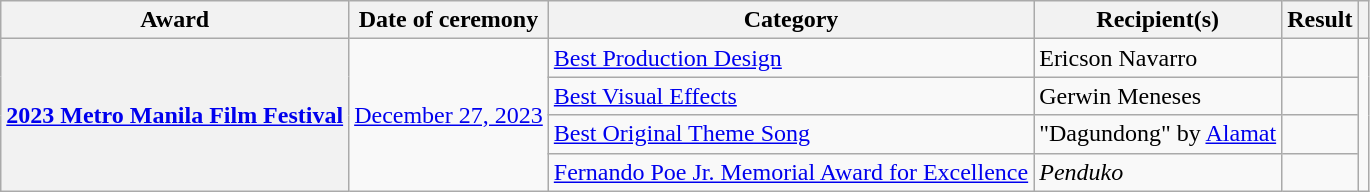<table class="wikitable sortable plainrowheaders">
<tr>
<th scope="col">Award</th>
<th scope="col" data-sort-type="date">Date of ceremony</th>
<th scope="col">Category</th>
<th scope="col">Recipient(s)</th>
<th scope="col">Result</th>
<th scope="col" class="unsortable"></th>
</tr>
<tr>
<th scope="row" rowspan="4"><a href='#'>2023 Metro Manila Film Festival</a></th>
<td rowspan="4"><a href='#'>December 27, 2023</a></td>
<td><a href='#'>Best Production Design</a></td>
<td>Ericson Navarro</td>
<td></td>
<td rowspan="4"></td>
</tr>
<tr>
<td><a href='#'>Best Visual Effects</a></td>
<td>Gerwin Meneses</td>
<td></td>
</tr>
<tr>
<td><a href='#'>Best Original Theme Song</a></td>
<td>"Dagundong" by <a href='#'>Alamat</a></td>
<td></td>
</tr>
<tr>
<td><a href='#'>Fernando Poe Jr. Memorial Award for Excellence</a></td>
<td><em>Penduko</em></td>
<td></td>
</tr>
</table>
